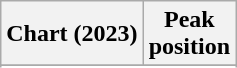<table class="wikitable sortable plainrowheaders" style="text-align:center;">
<tr>
<th scope="col">Chart (2023)</th>
<th scope="col">Peak<br>position</th>
</tr>
<tr>
</tr>
<tr>
</tr>
<tr>
</tr>
<tr>
</tr>
</table>
